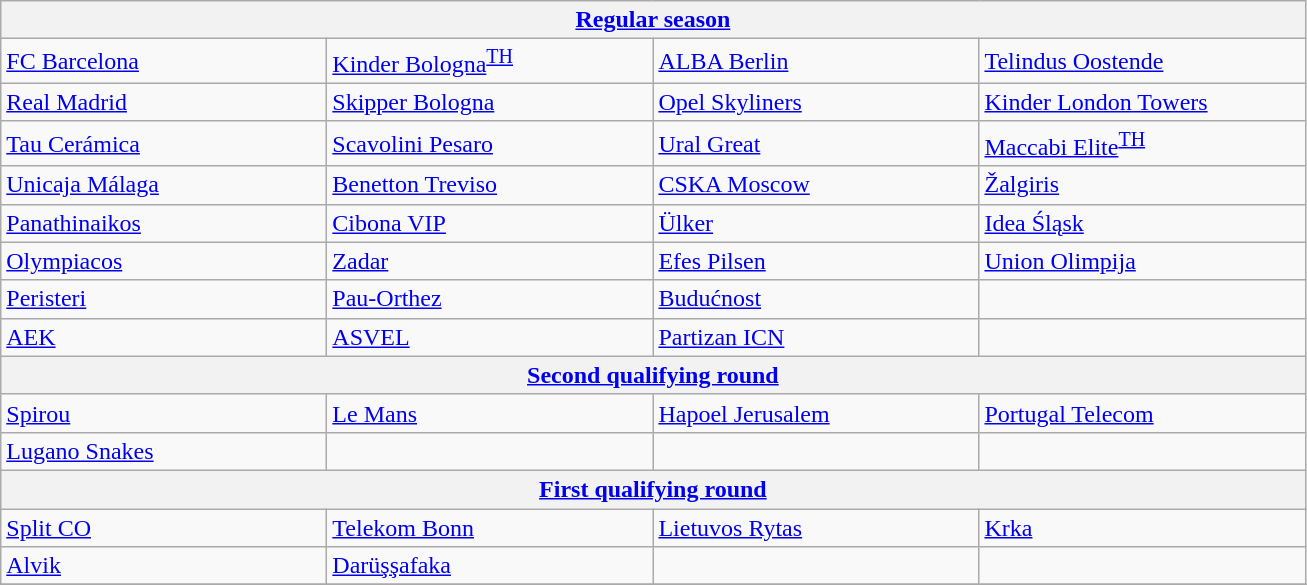<table class="wikitable">
<tr>
<th colspan=4><a href='#'>Regular season</a></th>
</tr>
<tr>
<td width=210> <a href='#'>FC Barcelona</a> </td>
<td width=210> <a href='#'>Kinder Bologna</a><sup><a href='#'>TH</a></sup> </td>
<td width=210> <a href='#'>ALBA Berlin</a> </td>
<td width=210> <a href='#'>Telindus Oostende</a> </td>
</tr>
<tr>
<td width=210> <a href='#'>Real Madrid</a> </td>
<td width=210> <a href='#'>Skipper Bologna</a> </td>
<td width=210> <a href='#'>Opel Skyliners</a> </td>
<td width=210>  <a href='#'>Kinder London Towers</a> </td>
</tr>
<tr>
<td width=210> <a href='#'>Tau Cerámica</a> </td>
<td width=210> <a href='#'>Scavolini Pesaro</a> </td>
<td width=210> <a href='#'>Ural Great</a> </td>
<td width=210> <a href='#'>Maccabi Elite</a><sup><a href='#'>TH</a></sup> </td>
</tr>
<tr>
<td width=210> <a href='#'>Unicaja Málaga</a> </td>
<td width=210> <a href='#'>Benetton Treviso</a> </td>
<td width=210> <a href='#'>CSKA Moscow</a> </td>
<td width=210> <a href='#'>Žalgiris</a> </td>
</tr>
<tr>
<td width=210> <a href='#'>Panathinaikos</a> </td>
<td width=210> <a href='#'>Cibona VIP</a> </td>
<td width=210> <a href='#'>Ülker</a> </td>
<td width=210> <a href='#'>Idea Śląsk</a> </td>
</tr>
<tr>
<td width=210> <a href='#'>Olympiacos</a> </td>
<td width=210> <a href='#'>Zadar</a> </td>
<td width=210> <a href='#'>Efes Pilsen</a> </td>
<td width=210> <a href='#'>Union Olimpija</a> </td>
</tr>
<tr>
<td width=210> <a href='#'>Peristeri</a> </td>
<td width=210> <a href='#'>Pau-Orthez</a> </td>
<td width=210> <a href='#'>Budućnost</a> </td>
<td></td>
</tr>
<tr>
<td width=210> <a href='#'>AEK</a> </td>
<td width=210> <a href='#'>ASVEL</a> </td>
<td width=210> <a href='#'>Partizan ICN</a> </td>
<td></td>
</tr>
<tr>
<th colspan=4><a href='#'>Second qualifying round</a></th>
</tr>
<tr>
<td width=210> <a href='#'>Spirou</a> </td>
<td width=210> <a href='#'>Le Mans</a> </td>
<td width=210> <a href='#'>Hapoel Jerusalem</a> </td>
<td width=210> <a href='#'>Portugal Telecom</a> </td>
</tr>
<tr>
<td width=210> <a href='#'>Lugano Snakes</a> </td>
<td></td>
<td></td>
<td></td>
</tr>
<tr>
<th colspan=4><a href='#'>First qualifying round</a></th>
</tr>
<tr>
<td width=210> <a href='#'>Split CO</a> </td>
<td width=210> <a href='#'>Telekom Bonn</a> </td>
<td width=210> <a href='#'>Lietuvos Rytas</a> </td>
<td width=210> <a href='#'>Krka</a> </td>
</tr>
<tr>
<td width=210> <a href='#'>Alvik</a> </td>
<td width=210> <a href='#'>Darüşşafaka</a> </td>
<td></td>
<td></td>
</tr>
<tr>
</tr>
</table>
